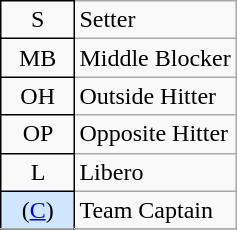<table class="wikitable" style="float: right">
<tr>
<td style="border: 1px solid black;" align=center>  S  </td>
<td>Setter</td>
</tr>
<tr>
<td style="border: 1px solid black;" align=center>  MB  </td>
<td>Middle Blocker</td>
</tr>
<tr>
<td style="border: 1px solid black;" align=center>  OH  </td>
<td>Outside Hitter</td>
</tr>
<tr>
<td style="border: 1px solid black;" align=center>  OP  </td>
<td>Opposite Hitter</td>
</tr>
<tr>
<td style="border: 1px solid black;" align=center>  L  </td>
<td>Libero</td>
</tr>
<tr>
<td style="background: #D0E6FF; border: 1px solid black" align=center> (<a href='#'>C</a>) </td>
<td>Team Captain</td>
</tr>
<tr>
</tr>
</table>
